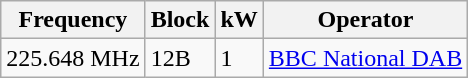<table class="wikitable sortable">
<tr>
<th>Frequency</th>
<th>Block</th>
<th>kW</th>
<th>Operator</th>
</tr>
<tr>
<td>225.648 MHz</td>
<td>12B</td>
<td>1</td>
<td><a href='#'>BBC National DAB</a></td>
</tr>
</table>
